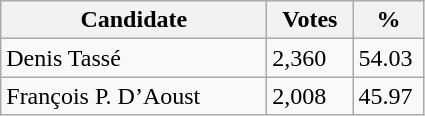<table class="wikitable">
<tr>
<th style="width: 170px">Candidate</th>
<th style="width: 50px">Votes </th>
<th style="width: 40px">%</th>
</tr>
<tr>
<td>Denis Tassé</td>
<td>2,360</td>
<td>54.03</td>
</tr>
<tr>
<td>François P. D’Aoust</td>
<td>2,008</td>
<td>45.97</td>
</tr>
</table>
